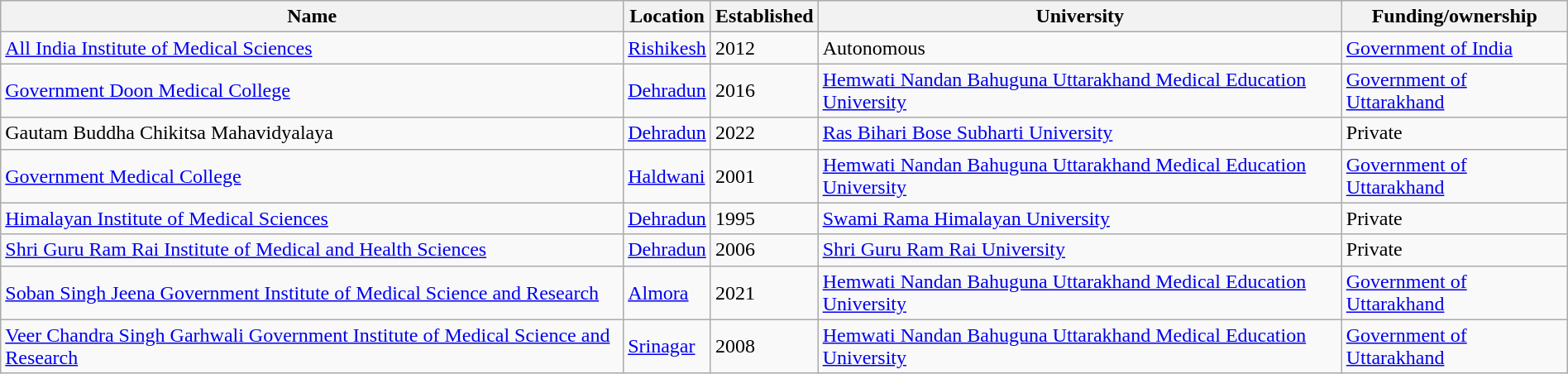<table class="wikitable sortable" style="width:100%">
<tr>
<th>Name</th>
<th>Location</th>
<th>Established</th>
<th>University</th>
<th>Funding/ownership</th>
</tr>
<tr>
<td><a href='#'>All India Institute of Medical Sciences</a></td>
<td><a href='#'>Rishikesh</a></td>
<td>2012</td>
<td>Autonomous</td>
<td><a href='#'>Government of India</a></td>
</tr>
<tr>
<td><a href='#'>Government Doon Medical College</a></td>
<td><a href='#'>Dehradun</a></td>
<td>2016</td>
<td><a href='#'>Hemwati Nandan Bahuguna Uttarakhand Medical Education University</a></td>
<td><a href='#'>Government of Uttarakhand</a></td>
</tr>
<tr>
<td>Gautam Buddha Chikitsa Mahavidyalaya</td>
<td><a href='#'>Dehradun</a></td>
<td>2022</td>
<td><a href='#'>Ras Bihari Bose Subharti University</a></td>
<td>Private</td>
</tr>
<tr>
<td><a href='#'>Government Medical College</a></td>
<td><a href='#'>Haldwani</a></td>
<td>2001</td>
<td><a href='#'>Hemwati Nandan Bahuguna Uttarakhand Medical Education University</a></td>
<td><a href='#'>Government of Uttarakhand</a></td>
</tr>
<tr>
<td><a href='#'>Himalayan Institute of Medical Sciences</a></td>
<td><a href='#'>Dehradun</a></td>
<td>1995</td>
<td><a href='#'>Swami Rama Himalayan University</a></td>
<td>Private</td>
</tr>
<tr>
<td><a href='#'>Shri Guru Ram Rai Institute of Medical and Health Sciences</a></td>
<td><a href='#'>Dehradun</a></td>
<td>2006</td>
<td><a href='#'>Shri Guru Ram Rai University</a></td>
<td>Private</td>
</tr>
<tr>
<td><a href='#'>Soban Singh Jeena Government Institute of Medical Science and Research</a></td>
<td><a href='#'>Almora</a></td>
<td>2021</td>
<td><a href='#'>Hemwati Nandan Bahuguna Uttarakhand Medical Education University</a></td>
<td><a href='#'>Government of Uttarakhand</a></td>
</tr>
<tr>
<td><a href='#'>Veer Chandra Singh Garhwali Government Institute of Medical Science and Research</a></td>
<td><a href='#'>Srinagar</a></td>
<td>2008</td>
<td><a href='#'>Hemwati Nandan Bahuguna Uttarakhand Medical Education University</a></td>
<td><a href='#'>Government of Uttarakhand</a></td>
</tr>
</table>
